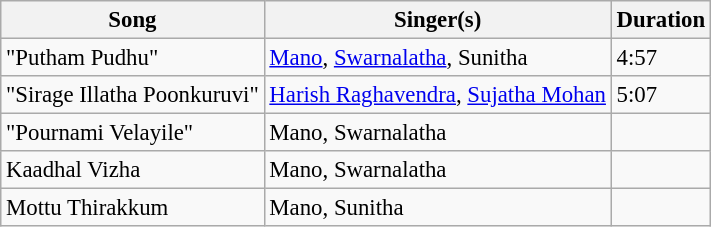<table class="wikitable" style="font-size:95%;">
<tr>
<th>Song</th>
<th>Singer(s)</th>
<th>Duration</th>
</tr>
<tr>
<td>"Putham Pudhu"</td>
<td><a href='#'>Mano</a>, <a href='#'>Swarnalatha</a>, Sunitha</td>
<td>4:57</td>
</tr>
<tr>
<td>"Sirage Illatha Poonkuruvi"</td>
<td><a href='#'>Harish Raghavendra</a>, <a href='#'>Sujatha Mohan</a></td>
<td>5:07</td>
</tr>
<tr>
<td>"Pournami Velayile"</td>
<td>Mano, Swarnalatha</td>
<td></td>
</tr>
<tr>
<td>Kaadhal Vizha</td>
<td>Mano, Swarnalatha</td>
<td></td>
</tr>
<tr>
<td>Mottu Thirakkum</td>
<td>Mano, Sunitha</td>
</tr>
</table>
